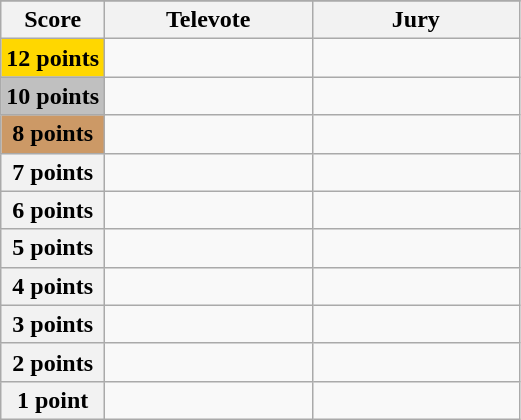<table class="wikitable">
<tr>
</tr>
<tr>
<th scope="col" width="20%">Score</th>
<th scope="col" width="40%">Televote</th>
<th scope="col" width="40%">Jury</th>
</tr>
<tr>
<th scope="row" style="background:gold">12 points</th>
<td></td>
<td></td>
</tr>
<tr>
<th scope="row" style="background:silver">10 points</th>
<td></td>
<td></td>
</tr>
<tr>
<th scope="row" style="background:#CC9966">8 points</th>
<td></td>
<td></td>
</tr>
<tr>
<th scope="row">7 points</th>
<td></td>
<td></td>
</tr>
<tr>
<th scope="row">6 points</th>
<td></td>
<td></td>
</tr>
<tr>
<th scope="row">5 points</th>
<td></td>
<td></td>
</tr>
<tr>
<th scope="row">4 points</th>
<td></td>
<td></td>
</tr>
<tr>
<th scope="row">3 points</th>
<td></td>
<td></td>
</tr>
<tr>
<th scope="row">2 points</th>
<td></td>
<td></td>
</tr>
<tr>
<th scope="row">1 point</th>
<td></td>
<td></td>
</tr>
</table>
